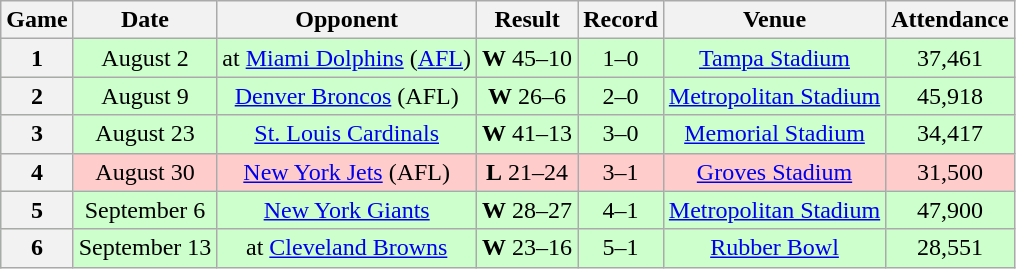<table class="wikitable" style="text-align:center">
<tr>
<th>Game</th>
<th>Date</th>
<th>Opponent</th>
<th>Result</th>
<th>Record</th>
<th>Venue</th>
<th>Attendance</th>
</tr>
<tr style="background:#cfc">
<th>1</th>
<td>August 2</td>
<td>at <a href='#'>Miami Dolphins</a> (<a href='#'>AFL</a>)</td>
<td><strong>W</strong> 45–10</td>
<td>1–0</td>
<td><a href='#'>Tampa Stadium</a> </td>
<td>37,461</td>
</tr>
<tr style="background:#cfc">
<th>2</th>
<td>August 9</td>
<td><a href='#'>Denver Broncos</a> (AFL)</td>
<td><strong>W</strong> 26–6</td>
<td>2–0</td>
<td><a href='#'>Metropolitan Stadium</a></td>
<td>45,918</td>
</tr>
<tr style="background:#cfc">
<th>3</th>
<td>August 23</td>
<td><a href='#'>St. Louis Cardinals</a></td>
<td><strong>W</strong> 41–13</td>
<td>3–0</td>
<td><a href='#'>Memorial Stadium</a> </td>
<td>34,417</td>
</tr>
<tr style="background:#fcc">
<th>4</th>
<td>August 30</td>
<td><a href='#'>New York Jets</a> (AFL)</td>
<td><strong>L</strong> 21–24</td>
<td>3–1</td>
<td><a href='#'>Groves Stadium</a> </td>
<td>31,500</td>
</tr>
<tr style="background:#cfc">
<th>5</th>
<td>September 6</td>
<td><a href='#'>New York Giants</a></td>
<td><strong>W</strong> 28–27</td>
<td>4–1</td>
<td><a href='#'>Metropolitan Stadium</a></td>
<td>47,900</td>
</tr>
<tr style="background:#cfc">
<th>6</th>
<td>September 13</td>
<td>at <a href='#'>Cleveland Browns</a></td>
<td><strong>W</strong> 23–16</td>
<td>5–1</td>
<td><a href='#'>Rubber Bowl</a> </td>
<td>28,551</td>
</tr>
</table>
